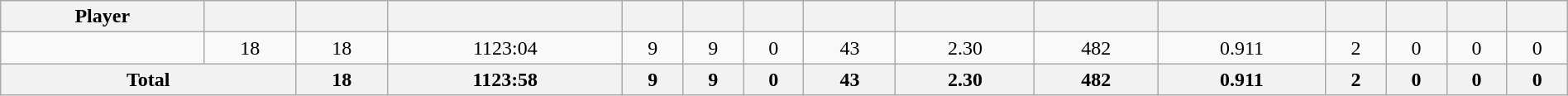<table class="wikitable sortable" style="width:100%; text-align:center;">
<tr>
<th>Player</th>
<th></th>
<th></th>
<th></th>
<th></th>
<th></th>
<th></th>
<th></th>
<th></th>
<th></th>
<th></th>
<th></th>
<th></th>
<th></th>
<th></th>
</tr>
<tr>
<td></td>
<td>18</td>
<td>18</td>
<td>1123:04</td>
<td>9</td>
<td>9</td>
<td>0</td>
<td>43</td>
<td>2.30</td>
<td>482</td>
<td>0.911</td>
<td>2</td>
<td>0</td>
<td>0</td>
<td>0</td>
</tr>
<tr class="sortbottom">
<th colspan=2>Total</th>
<th>18</th>
<th>1123:58</th>
<th>9</th>
<th>9</th>
<th>0</th>
<th>43</th>
<th>2.30</th>
<th>482</th>
<th>0.911</th>
<th>2</th>
<th>0</th>
<th>0</th>
<th>0</th>
</tr>
</table>
